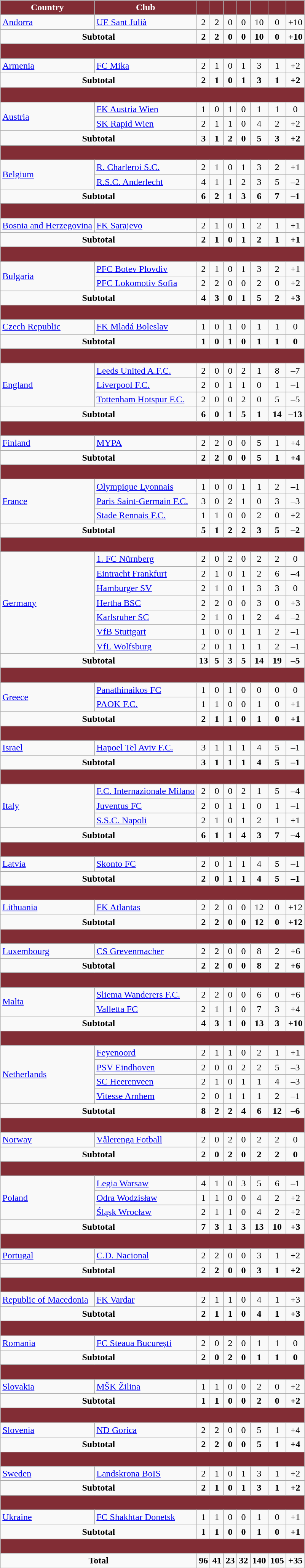<table class="wikitable" style="text-align: center;">
<tr>
<th style="background:#822d35;color:#fefefe;border:1px solid #a6a7a9">Country</th>
<th style="background:#822d35;color:#fefefe;border:1px solid #a6a7a9">Club</th>
<th style="background:#822d35;color:#fefefe;border:1px solid #a6a7a9"></th>
<th style="background:#822d35;color:#fefefe;border:1px solid #a6a7a9"></th>
<th style="background:#822d35;color:#fefefe;border:1px solid #a6a7a9"></th>
<th style="background:#822d35;color:#fefefe;border:1px solid #a6a7a9"></th>
<th style="background:#822d35;color:#fefefe;border:1px solid #a6a7a9"></th>
<th style="background:#822d35;color:#fefefe;border:1px solid #a6a7a9"></th>
<th style="background:#822d35;color:#fefefe;border:1px solid #a6a7a9"></th>
</tr>
<tr>
<td align=left> <a href='#'>Andorra</a></td>
<td align=left><a href='#'>UE Sant Julià</a></td>
<td>2</td>
<td>2</td>
<td>0</td>
<td>0</td>
<td>10</td>
<td>0</td>
<td>+10</td>
</tr>
<tr>
<td colspan=2><strong>Subtotal</strong></td>
<td><strong>2</strong></td>
<td><strong>2</strong></td>
<td><strong>0</strong></td>
<td><strong>0</strong></td>
<td><strong>10</strong></td>
<td><strong>0</strong></td>
<td><strong>+10</strong></td>
</tr>
<tr>
<th colspan=9 height="18" style="background:#822d35;color:#fefefe;border:1px solid #a6a7a9"></th>
</tr>
<tr>
<td align=left> <a href='#'>Armenia</a></td>
<td align=left><a href='#'>FC Mika</a></td>
<td>2</td>
<td>1</td>
<td>0</td>
<td>1</td>
<td>3</td>
<td>1</td>
<td>+2</td>
</tr>
<tr>
<td colspan=2><strong>Subtotal</strong></td>
<td><strong>2</strong></td>
<td><strong>1</strong></td>
<td><strong>0</strong></td>
<td><strong>1</strong></td>
<td><strong>3</strong></td>
<td><strong>1</strong></td>
<td><strong>+2</strong></td>
</tr>
<tr>
<th colspan=9 height="18" style="background:#822d35;color:#fefefe;border:1px solid #a6a7a9"></th>
</tr>
<tr>
<td rowspan=2 align=left> <a href='#'>Austria</a></td>
<td align=left><a href='#'>FK Austria Wien</a></td>
<td>1</td>
<td>0</td>
<td>1</td>
<td>0</td>
<td>1</td>
<td>1</td>
<td>0</td>
</tr>
<tr>
<td align=left><a href='#'>SK Rapid Wien</a></td>
<td>2</td>
<td>1</td>
<td>1</td>
<td>0</td>
<td>4</td>
<td>2</td>
<td>+2</td>
</tr>
<tr>
<td colspan=2><strong>Subtotal</strong></td>
<td><strong>3</strong></td>
<td><strong>1</strong></td>
<td><strong>2</strong></td>
<td><strong>0</strong></td>
<td><strong>5</strong></td>
<td><strong>3</strong></td>
<td><strong>+2</strong></td>
</tr>
<tr>
<th colspan=9 height="18" style="background:#822d35;color:#fefefe;border:1px solid #a6a7a9"></th>
</tr>
<tr>
<td rowspan=2 align=left> <a href='#'>Belgium</a></td>
<td align=left><a href='#'>R. Charleroi S.C.</a></td>
<td>2</td>
<td>1</td>
<td>0</td>
<td>1</td>
<td>3</td>
<td>2</td>
<td>+1</td>
</tr>
<tr>
<td align=left><a href='#'>R.S.C. Anderlecht</a></td>
<td>4</td>
<td>1</td>
<td>1</td>
<td>2</td>
<td>3</td>
<td>5</td>
<td>–2</td>
</tr>
<tr>
<td colspan=2><strong>Subtotal</strong></td>
<td><strong>6</strong></td>
<td><strong>2</strong></td>
<td><strong>1</strong></td>
<td><strong>3</strong></td>
<td><strong>6</strong></td>
<td><strong>7</strong></td>
<td><strong>–1</strong></td>
</tr>
<tr>
<th colspan=9 height="18" style="background:#822d35;color:#fefefe;border:1px solid #a6a7a9"></th>
</tr>
<tr>
<td align=left> <a href='#'>Bosnia and Herzegovina</a></td>
<td align=left><a href='#'>FK Sarajevo</a></td>
<td>2</td>
<td>1</td>
<td>0</td>
<td>1</td>
<td>2</td>
<td>1</td>
<td>+1</td>
</tr>
<tr>
<td colspan=2><strong>Subtotal</strong></td>
<td><strong>2</strong></td>
<td><strong>1</strong></td>
<td><strong>0</strong></td>
<td><strong>1</strong></td>
<td><strong>2</strong></td>
<td><strong>1</strong></td>
<td><strong>+1</strong></td>
</tr>
<tr>
<th colspan=9 height="18" style="background:#822d35;color:#fefefe;border:1px solid #a6a7a9"></th>
</tr>
<tr>
<td rowspan=2 align=left> <a href='#'>Bulgaria</a></td>
<td align=left><a href='#'>PFC Botev Plovdiv</a></td>
<td>2</td>
<td>1</td>
<td>0</td>
<td>1</td>
<td>3</td>
<td>2</td>
<td>+1</td>
</tr>
<tr>
<td align=left><a href='#'>PFC Lokomotiv Sofia</a></td>
<td>2</td>
<td>2</td>
<td>0</td>
<td>0</td>
<td>2</td>
<td>0</td>
<td>+2</td>
</tr>
<tr>
<td colspan=2><strong>Subtotal</strong></td>
<td><strong>4</strong></td>
<td><strong>3</strong></td>
<td><strong>0</strong></td>
<td><strong>1</strong></td>
<td><strong>5</strong></td>
<td><strong>2</strong></td>
<td><strong>+3</strong></td>
</tr>
<tr>
<th colspan=9 height="18" style="background:#822d35;color:#fefefe;border:1px solid #a6a7a9"></th>
</tr>
<tr>
<td align=left> <a href='#'>Czech Republic</a></td>
<td align=left><a href='#'>FK Mladá Boleslav</a></td>
<td>1</td>
<td>0</td>
<td>1</td>
<td>0</td>
<td>1</td>
<td>1</td>
<td>0</td>
</tr>
<tr>
<td colspan=2><strong>Subtotal</strong></td>
<td><strong>1</strong></td>
<td><strong>0</strong></td>
<td><strong>1</strong></td>
<td><strong>0</strong></td>
<td><strong>1</strong></td>
<td><strong>1</strong></td>
<td><strong>0</strong></td>
</tr>
<tr>
<th colspan=9 height="18" style="background:#822d35;color:#fefefe;border:1px solid #a6a7a9"></th>
</tr>
<tr>
<td rowspan=3 align=left> <a href='#'>England</a></td>
<td align=left><a href='#'>Leeds United A.F.C.</a></td>
<td>2</td>
<td>0</td>
<td>0</td>
<td>2</td>
<td>1</td>
<td>8</td>
<td>–7</td>
</tr>
<tr>
<td align=left><a href='#'>Liverpool F.C.</a></td>
<td>2</td>
<td>0</td>
<td>1</td>
<td>1</td>
<td>0</td>
<td>1</td>
<td>–1</td>
</tr>
<tr>
<td align=left><a href='#'>Tottenham Hotspur F.C.</a></td>
<td>2</td>
<td>0</td>
<td>0</td>
<td>2</td>
<td>0</td>
<td>5</td>
<td>–5</td>
</tr>
<tr>
<td colspan=2><strong>Subtotal</strong></td>
<td><strong>6</strong></td>
<td><strong>0</strong></td>
<td><strong>1</strong></td>
<td><strong>5</strong></td>
<td><strong>1</strong></td>
<td><strong>14</strong></td>
<td><strong>–13</strong></td>
</tr>
<tr>
<th colspan=9 height="18" style="background:#822d35;color:#fefefe;border:1px solid #a6a7a9"></th>
</tr>
<tr>
<td align=left> <a href='#'>Finland</a></td>
<td align=left><a href='#'>MYPA</a></td>
<td>2</td>
<td>2</td>
<td>0</td>
<td>0</td>
<td>5</td>
<td>1</td>
<td>+4</td>
</tr>
<tr>
<td colspan=2><strong>Subtotal</strong></td>
<td><strong>2</strong></td>
<td><strong>2</strong></td>
<td><strong>0</strong></td>
<td><strong>0</strong></td>
<td><strong>5</strong></td>
<td><strong>1</strong></td>
<td><strong>+4</strong></td>
</tr>
<tr>
<th colspan=9 height="18" style="background:#822d35;color:#fefefe;border:1px solid #a6a7a9"></th>
</tr>
<tr>
<td rowspan=3 align=left> <a href='#'>France</a></td>
<td align=left><a href='#'>Olympique Lyonnais</a></td>
<td>1</td>
<td>0</td>
<td>0</td>
<td>1</td>
<td>1</td>
<td>2</td>
<td>–1</td>
</tr>
<tr>
<td align=left><a href='#'>Paris Saint-Germain F.C.</a></td>
<td>3</td>
<td>0</td>
<td>2</td>
<td>1</td>
<td>0</td>
<td>3</td>
<td>–3</td>
</tr>
<tr>
<td align=left><a href='#'>Stade Rennais F.C.</a></td>
<td>1</td>
<td>1</td>
<td>0</td>
<td>0</td>
<td>2</td>
<td>0</td>
<td>+2</td>
</tr>
<tr>
<td colspan=2><strong>Subtotal</strong></td>
<td><strong>5</strong></td>
<td><strong>1</strong></td>
<td><strong>2</strong></td>
<td><strong>2</strong></td>
<td><strong>3</strong></td>
<td><strong>5</strong></td>
<td><strong>–2</strong></td>
</tr>
<tr>
<th colspan=9 height="18" style="background:#822d35;color:#fefefe;border:1px solid #a6a7a9"></th>
</tr>
<tr>
<td rowspan=7 align=left> <a href='#'>Germany</a></td>
<td align=left><a href='#'>1. FC Nürnberg</a></td>
<td>2</td>
<td>0</td>
<td>2</td>
<td>0</td>
<td>2</td>
<td>2</td>
<td>0</td>
</tr>
<tr>
<td align=left><a href='#'>Eintracht Frankfurt</a></td>
<td>2</td>
<td>1</td>
<td>0</td>
<td>1</td>
<td>2</td>
<td>6</td>
<td>–4</td>
</tr>
<tr>
<td align=left><a href='#'>Hamburger SV</a></td>
<td>2</td>
<td>1</td>
<td>0</td>
<td>1</td>
<td>3</td>
<td>3</td>
<td>0</td>
</tr>
<tr>
<td align=left><a href='#'>Hertha BSC</a></td>
<td>2</td>
<td>2</td>
<td>0</td>
<td>0</td>
<td>3</td>
<td>0</td>
<td>+3</td>
</tr>
<tr>
<td align=left><a href='#'>Karlsruher SC</a></td>
<td>2</td>
<td>1</td>
<td>0</td>
<td>1</td>
<td>2</td>
<td>4</td>
<td>–2</td>
</tr>
<tr>
<td align=left><a href='#'>VfB Stuttgart</a></td>
<td>1</td>
<td>0</td>
<td>0</td>
<td>1</td>
<td>1</td>
<td>2</td>
<td>–1</td>
</tr>
<tr>
<td align=left><a href='#'>VfL Wolfsburg</a></td>
<td>2</td>
<td>0</td>
<td>1</td>
<td>1</td>
<td>1</td>
<td>2</td>
<td>–1</td>
</tr>
<tr>
<td colspan=2><strong>Subtotal</strong></td>
<td><strong>13</strong></td>
<td><strong>5</strong></td>
<td><strong>3</strong></td>
<td><strong>5</strong></td>
<td><strong>14</strong></td>
<td><strong>19</strong></td>
<td><strong>–5</strong></td>
</tr>
<tr>
<th colspan=9 height="18" style="background:#822d35;color:#fefefe;border:1px solid #a6a7a9"></th>
</tr>
<tr>
<td rowspan=2 align=left> <a href='#'>Greece</a></td>
<td align=left><a href='#'>Panathinaikos FC</a></td>
<td>1</td>
<td>0</td>
<td>1</td>
<td>0</td>
<td>0</td>
<td>0</td>
<td>0</td>
</tr>
<tr>
<td align=left><a href='#'>PAOK F.C.</a></td>
<td>1</td>
<td>1</td>
<td>0</td>
<td>0</td>
<td>1</td>
<td>0</td>
<td>+1</td>
</tr>
<tr>
<td colspan=2><strong>Subtotal</strong></td>
<td><strong>2</strong></td>
<td><strong>1</strong></td>
<td><strong>1</strong></td>
<td><strong>0</strong></td>
<td><strong>1</strong></td>
<td><strong>0</strong></td>
<td><strong>+1</strong></td>
</tr>
<tr>
<th colspan=9 height="18" style="background:#822d35;color:#fefefe;border:1px solid #a6a7a9"></th>
</tr>
<tr>
<td align=left> <a href='#'>Israel</a></td>
<td align=left><a href='#'>Hapoel Tel Aviv F.C.</a></td>
<td>3</td>
<td>1</td>
<td>1</td>
<td>1</td>
<td>4</td>
<td>5</td>
<td>–1</td>
</tr>
<tr>
<td colspan=2><strong>Subtotal</strong></td>
<td><strong>3</strong></td>
<td><strong>1</strong></td>
<td><strong>1</strong></td>
<td><strong>1</strong></td>
<td><strong>4</strong></td>
<td><strong>5</strong></td>
<td><strong>–1</strong></td>
</tr>
<tr>
<th colspan=9 height="18" style="background:#822d35;color:#fefefe;border:1px solid #a6a7a9"></th>
</tr>
<tr>
<td rowspan=3 align=left> <a href='#'>Italy</a></td>
<td align=left><a href='#'>F.C. Internazionale Milano</a></td>
<td>2</td>
<td>0</td>
<td>0</td>
<td>2</td>
<td>1</td>
<td>5</td>
<td>–4</td>
</tr>
<tr>
<td align=left><a href='#'>Juventus FC</a></td>
<td>2</td>
<td>0</td>
<td>1</td>
<td>1</td>
<td>0</td>
<td>1</td>
<td>–1</td>
</tr>
<tr>
<td align=left><a href='#'>S.S.C. Napoli</a></td>
<td>2</td>
<td>1</td>
<td>0</td>
<td>1</td>
<td>2</td>
<td>1</td>
<td>+1</td>
</tr>
<tr>
<td colspan=2><strong>Subtotal</strong></td>
<td><strong>6</strong></td>
<td><strong>1</strong></td>
<td><strong>1</strong></td>
<td><strong>4</strong></td>
<td><strong>3</strong></td>
<td><strong>7</strong></td>
<td><strong>–4</strong></td>
</tr>
<tr>
<th colspan=9 height="18" style="background:#822d35;color:#fefefe;border:1px solid #a6a7a9"></th>
</tr>
<tr>
<td align=left> <a href='#'>Latvia</a></td>
<td align=left><a href='#'>Skonto FC</a></td>
<td>2</td>
<td>0</td>
<td>1</td>
<td>1</td>
<td>4</td>
<td>5</td>
<td>–1</td>
</tr>
<tr>
<td colspan=2><strong>Subtotal</strong></td>
<td><strong>2</strong></td>
<td><strong>0</strong></td>
<td><strong>1</strong></td>
<td><strong>1</strong></td>
<td><strong>4</strong></td>
<td><strong>5</strong></td>
<td><strong>–1</strong></td>
</tr>
<tr>
<th colspan=9 height="18" style="background:#822d35;color:#fefefe;border:1px solid #a6a7a9"></th>
</tr>
<tr>
<td align=left> <a href='#'>Lithuania</a></td>
<td align=left><a href='#'>FK Atlantas</a></td>
<td>2</td>
<td>2</td>
<td>0</td>
<td>0</td>
<td>12</td>
<td>0</td>
<td>+12</td>
</tr>
<tr>
<td colspan=2><strong>Subtotal</strong></td>
<td><strong>2</strong></td>
<td><strong>2</strong></td>
<td><strong>0</strong></td>
<td><strong>0</strong></td>
<td><strong>12</strong></td>
<td><strong>0</strong></td>
<td><strong>+12</strong></td>
</tr>
<tr>
<th colspan=9 height="18" style="background:#822d35;color:#fefefe;border:1px solid #a6a7a9"></th>
</tr>
<tr>
<td align=left> <a href='#'>Luxembourg</a></td>
<td align=left><a href='#'>CS Grevenmacher</a></td>
<td>2</td>
<td>2</td>
<td>0</td>
<td>0</td>
<td>8</td>
<td>2</td>
<td>+6</td>
</tr>
<tr>
<td colspan=2><strong>Subtotal</strong></td>
<td><strong>2</strong></td>
<td><strong>2</strong></td>
<td><strong>0</strong></td>
<td><strong>0</strong></td>
<td><strong>8</strong></td>
<td><strong>2</strong></td>
<td><strong>+6</strong></td>
</tr>
<tr>
<th colspan=9 height="18" style="background:#822d35;color:#fefefe;border:1px solid #a6a7a9"></th>
</tr>
<tr>
<td rowspan=2 align=left> <a href='#'>Malta</a></td>
<td align=left><a href='#'>Sliema Wanderers F.C.</a></td>
<td>2</td>
<td>2</td>
<td>0</td>
<td>0</td>
<td>6</td>
<td>0</td>
<td>+6</td>
</tr>
<tr>
<td align=left><a href='#'>Valletta FC</a></td>
<td>2</td>
<td>1</td>
<td>1</td>
<td>0</td>
<td>7</td>
<td>3</td>
<td>+4</td>
</tr>
<tr>
<td colspan=2><strong>Subtotal</strong></td>
<td><strong>4</strong></td>
<td><strong>3</strong></td>
<td><strong>1</strong></td>
<td><strong>0</strong></td>
<td><strong>13</strong></td>
<td><strong>3</strong></td>
<td><strong>+10</strong></td>
</tr>
<tr>
<th colspan=9 height="18" style="background:#822d35;color:#fefefe;border:1px solid #a6a7a9"></th>
</tr>
<tr>
<td rowspan=4 align=left> <a href='#'>Netherlands</a></td>
<td align=left><a href='#'>Feyenoord</a></td>
<td>2</td>
<td>1</td>
<td>1</td>
<td>0</td>
<td>2</td>
<td>1</td>
<td>+1</td>
</tr>
<tr>
<td align=left><a href='#'>PSV Eindhoven</a></td>
<td>2</td>
<td>0</td>
<td>0</td>
<td>2</td>
<td>2</td>
<td>5</td>
<td>–3</td>
</tr>
<tr>
<td align=left><a href='#'>SC Heerenveen</a></td>
<td>2</td>
<td>1</td>
<td>0</td>
<td>1</td>
<td>1</td>
<td>4</td>
<td>–3</td>
</tr>
<tr>
<td align=left><a href='#'>Vitesse Arnhem</a></td>
<td>2</td>
<td>0</td>
<td>1</td>
<td>1</td>
<td>1</td>
<td>2</td>
<td>–1</td>
</tr>
<tr>
<td colspan=2><strong>Subtotal</strong></td>
<td><strong>8</strong></td>
<td><strong>2</strong></td>
<td><strong>2</strong></td>
<td><strong>4</strong></td>
<td><strong>6</strong></td>
<td><strong>12</strong></td>
<td><strong>–6</strong></td>
</tr>
<tr>
<th colspan=9 height="18" style="background:#822d35;color:#fefefe;border:1px solid #a6a7a9"></th>
</tr>
<tr>
<td align=left> <a href='#'>Norway</a></td>
<td align=left><a href='#'>Vålerenga Fotball</a></td>
<td>2</td>
<td>0</td>
<td>2</td>
<td>0</td>
<td>2</td>
<td>2</td>
<td>0</td>
</tr>
<tr>
<td colspan=2><strong>Subtotal</strong></td>
<td><strong>2</strong></td>
<td><strong>0</strong></td>
<td><strong>2</strong></td>
<td><strong>0</strong></td>
<td><strong>2</strong></td>
<td><strong>2</strong></td>
<td><strong>0</strong></td>
</tr>
<tr>
<th colspan=9 height="18" style="background:#822d35;color:#fefefe;border:1px solid #a6a7a9"></th>
</tr>
<tr>
<td rowspan=3 align=left> <a href='#'>Poland</a></td>
<td align=left><a href='#'>Legia Warsaw</a></td>
<td>4</td>
<td>1</td>
<td>0</td>
<td>3</td>
<td>5</td>
<td>6</td>
<td>–1</td>
</tr>
<tr>
<td align=left><a href='#'>Odra Wodzisław</a></td>
<td>1</td>
<td>1</td>
<td>0</td>
<td>0</td>
<td>4</td>
<td>2</td>
<td>+2</td>
</tr>
<tr>
<td align=left><a href='#'>Śląsk Wrocław</a></td>
<td>2</td>
<td>1</td>
<td>1</td>
<td>0</td>
<td>4</td>
<td>2</td>
<td>+2</td>
</tr>
<tr>
<td colspan=2><strong>Subtotal</strong></td>
<td><strong>7</strong></td>
<td><strong>3</strong></td>
<td><strong>1</strong></td>
<td><strong>3</strong></td>
<td><strong>13</strong></td>
<td><strong>10</strong></td>
<td><strong>+3</strong></td>
</tr>
<tr>
<th colspan=9 height="18" style="background:#822d35;color:#fefefe;border:1px solid #a6a7a9"></th>
</tr>
<tr>
<td align=left> <a href='#'>Portugal</a></td>
<td align=left><a href='#'>C.D. Nacional</a></td>
<td>2</td>
<td>2</td>
<td>0</td>
<td>0</td>
<td>3</td>
<td>1</td>
<td>+2</td>
</tr>
<tr>
<td colspan=2><strong>Subtotal</strong></td>
<td><strong>2</strong></td>
<td><strong>2</strong></td>
<td><strong>0</strong></td>
<td><strong>0</strong></td>
<td><strong>3</strong></td>
<td><strong>1</strong></td>
<td><strong>+2</strong></td>
</tr>
<tr>
<th colspan=9 height="18" style="background:#822d35;color:#fefefe;border:1px solid #a6a7a9"></th>
</tr>
<tr>
<td align=left> <a href='#'>Republic of Macedonia</a></td>
<td align=left><a href='#'>FK Vardar</a></td>
<td>2</td>
<td>1</td>
<td>1</td>
<td>0</td>
<td>4</td>
<td>1</td>
<td>+3</td>
</tr>
<tr>
<td colspan=2><strong>Subtotal</strong></td>
<td><strong>2</strong></td>
<td><strong>1</strong></td>
<td><strong>1</strong></td>
<td><strong>0</strong></td>
<td><strong>4</strong></td>
<td><strong>1</strong></td>
<td><strong>+3</strong></td>
</tr>
<tr>
<th colspan=9 height="18" style="background:#822d35;color:#fefefe;border:1px solid #a6a7a9"></th>
</tr>
<tr>
<td align=left> <a href='#'>Romania</a></td>
<td align=left><a href='#'>FC Steaua București</a></td>
<td>2</td>
<td>0</td>
<td>2</td>
<td>0</td>
<td>1</td>
<td>1</td>
<td>0</td>
</tr>
<tr>
<td colspan=2><strong>Subtotal</strong></td>
<td><strong>2</strong></td>
<td><strong>0</strong></td>
<td><strong>2</strong></td>
<td><strong>0</strong></td>
<td><strong>1</strong></td>
<td><strong>1</strong></td>
<td><strong>0</strong></td>
</tr>
<tr>
<th colspan=9 height="18" style="background:#822d35;color:#fefefe;border:1px solid #a6a7a9"></th>
</tr>
<tr>
<td align=left> <a href='#'>Slovakia</a></td>
<td align=left><a href='#'>MŠK Žilina</a></td>
<td>1</td>
<td>1</td>
<td>0</td>
<td>0</td>
<td>2</td>
<td>0</td>
<td>+2</td>
</tr>
<tr>
<td colspan=2><strong>Subtotal</strong></td>
<td><strong>1</strong></td>
<td><strong>1</strong></td>
<td><strong>0</strong></td>
<td><strong>0</strong></td>
<td><strong>2</strong></td>
<td><strong>0</strong></td>
<td><strong>+2</strong></td>
</tr>
<tr>
<th colspan=9 height="18" style="background:#822d35;color:#fefefe;border:1px solid #a6a7a9"></th>
</tr>
<tr>
<td align=left> <a href='#'>Slovenia</a></td>
<td align=left><a href='#'>ND Gorica</a></td>
<td>2</td>
<td>2</td>
<td>0</td>
<td>0</td>
<td>5</td>
<td>1</td>
<td>+4</td>
</tr>
<tr>
<td colspan=2><strong>Subtotal</strong></td>
<td><strong>2</strong></td>
<td><strong>2</strong></td>
<td><strong>0</strong></td>
<td><strong>0</strong></td>
<td><strong>5</strong></td>
<td><strong>1</strong></td>
<td><strong>+4</strong></td>
</tr>
<tr>
<th colspan=9 height="18" style="background:#822d35;color:#fefefe;border:1px solid #a6a7a9"></th>
</tr>
<tr>
<td align=left> <a href='#'>Sweden</a></td>
<td align=left><a href='#'>Landskrona BoIS</a></td>
<td>2</td>
<td>1</td>
<td>0</td>
<td>1</td>
<td>3</td>
<td>1</td>
<td>+2</td>
</tr>
<tr>
<td colspan=2><strong>Subtotal</strong></td>
<td><strong>2</strong></td>
<td><strong>1</strong></td>
<td><strong>0</strong></td>
<td><strong>1</strong></td>
<td><strong>3</strong></td>
<td><strong>1</strong></td>
<td><strong>+2</strong></td>
</tr>
<tr>
<th colspan=9 height="18" style="background:#822d35;color:#fefefe;border:1px solid #a6a7a9"></th>
</tr>
<tr>
<td align=left> <a href='#'>Ukraine</a></td>
<td align=left><a href='#'>FC Shakhtar Donetsk</a></td>
<td>1</td>
<td>1</td>
<td>0</td>
<td>0</td>
<td>1</td>
<td>0</td>
<td>+1</td>
</tr>
<tr>
<td colspan=2><strong>Subtotal</strong></td>
<td><strong>1</strong></td>
<td><strong>1</strong></td>
<td><strong>0</strong></td>
<td><strong>0</strong></td>
<td><strong>1</strong></td>
<td><strong>0</strong></td>
<td><strong>+1</strong></td>
</tr>
<tr>
<th colspan=9 height="18" style="background:#822d35;color:#fefefe;border:1px solid #a6a7a9"></th>
</tr>
<tr>
<td colspan=2><strong>Total</strong></td>
<td><strong>96</strong></td>
<td><strong>41</strong></td>
<td><strong>23</strong></td>
<td><strong>32</strong></td>
<td><strong>140</strong></td>
<td><strong>105</strong></td>
<td><strong>+35</strong></td>
</tr>
<tr>
</tr>
</table>
